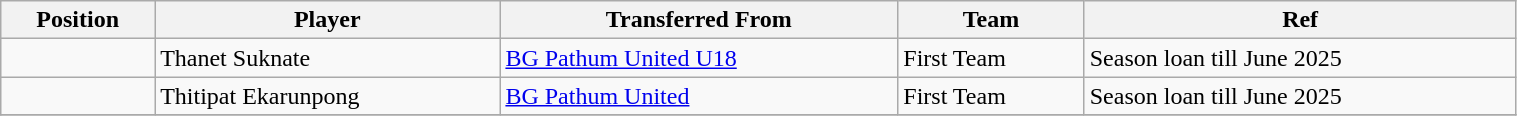<table class="wikitable sortable" style="width:80%; text-align:center; font-size:100%; text-align:left;">
<tr>
<th><strong>Position</strong></th>
<th><strong>Player</strong></th>
<th><strong>Transferred From</strong></th>
<th><strong>Team</strong></th>
<th><strong>Ref</strong></th>
</tr>
<tr>
<td></td>
<td> Thanet Suknate</td>
<td> <a href='#'>BG Pathum United U18</a></td>
<td>First Team</td>
<td>Season loan till June 2025 </td>
</tr>
<tr>
<td></td>
<td> Thitipat Ekarunpong</td>
<td> <a href='#'>BG Pathum United</a></td>
<td>First Team</td>
<td>Season loan till June 2025 </td>
</tr>
<tr>
</tr>
</table>
